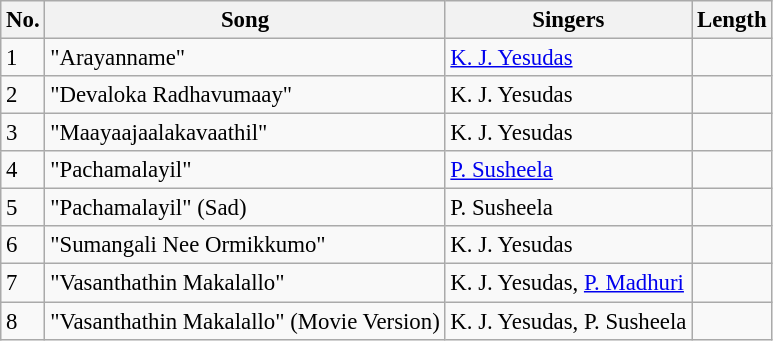<table class="wikitable" style="font-size:95%;">
<tr>
<th>No.</th>
<th>Song</th>
<th>Singers</th>
<th>Length</th>
</tr>
<tr>
<td>1</td>
<td>"Arayanname"</td>
<td><a href='#'>K. J. Yesudas</a></td>
<td></td>
</tr>
<tr>
<td>2</td>
<td>"Devaloka Radhavumaay"</td>
<td>K. J. Yesudas</td>
<td></td>
</tr>
<tr>
<td>3</td>
<td>"Maayaajaalakavaathil"</td>
<td>K. J. Yesudas</td>
<td></td>
</tr>
<tr>
<td>4</td>
<td>"Pachamalayil"</td>
<td><a href='#'>P. Susheela</a></td>
<td></td>
</tr>
<tr>
<td>5</td>
<td>"Pachamalayil" (Sad)</td>
<td>P. Susheela</td>
<td></td>
</tr>
<tr>
<td>6</td>
<td>"Sumangali Nee Ormikkumo"</td>
<td>K. J. Yesudas</td>
<td></td>
</tr>
<tr>
<td>7</td>
<td>"Vasanthathin Makalallo"</td>
<td>K. J. Yesudas, <a href='#'>P. Madhuri</a></td>
<td></td>
</tr>
<tr>
<td>8</td>
<td>"Vasanthathin Makalallo" (Movie Version)</td>
<td>K. J. Yesudas, P. Susheela</td>
<td></td>
</tr>
</table>
